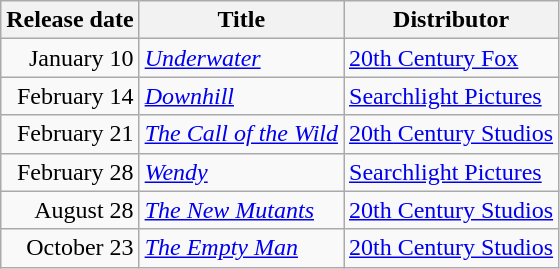<table class="wikitable sortable">
<tr>
<th>Release date</th>
<th>Title</th>
<th>Distributor</th>
</tr>
<tr>
<td align="right">January 10</td>
<td><em><a href='#'>Underwater</a></em></td>
<td><a href='#'>20th Century Fox</a></td>
</tr>
<tr>
<td align="right">February 14</td>
<td><em><a href='#'>Downhill</a></em></td>
<td><a href='#'>Searchlight Pictures</a></td>
</tr>
<tr>
<td align="right">February 21</td>
<td><em><a href='#'>The Call of the Wild</a></em></td>
<td><a href='#'>20th Century Studios</a></td>
</tr>
<tr>
<td align="right">February 28</td>
<td><em><a href='#'>Wendy</a></em></td>
<td><a href='#'>Searchlight Pictures</a></td>
</tr>
<tr>
<td align="right">August 28</td>
<td><em><a href='#'>The New Mutants</a></em></td>
<td><a href='#'>20th Century Studios</a></td>
</tr>
<tr>
<td align="right">October 23</td>
<td><em><a href='#'>The Empty Man</a></em></td>
<td><a href='#'>20th Century Studios</a></td>
</tr>
</table>
